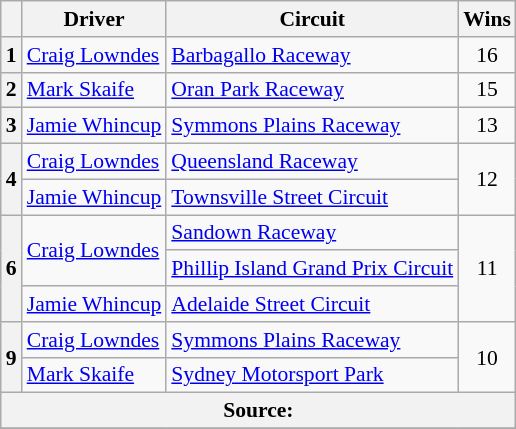<table class="wikitable" style="font-size: 90%">
<tr>
<th></th>
<th>Driver</th>
<th>Circuit</th>
<th>Wins</th>
</tr>
<tr>
<th>1</th>
<td> <a href='#'>Craig Lowndes</a></td>
<td><a href='#'>Barbagallo Raceway</a></td>
<td align="center">16</td>
</tr>
<tr>
<th>2</th>
<td> <a href='#'>Mark Skaife</a></td>
<td><a href='#'>Oran Park Raceway</a></td>
<td align="center">15</td>
</tr>
<tr>
<th>3</th>
<td> <a href='#'>Jamie Whincup</a></td>
<td><a href='#'>Symmons Plains Raceway</a></td>
<td align="center">13</td>
</tr>
<tr>
<th rowspan="2">4</th>
<td> <a href='#'>Craig Lowndes</a></td>
<td><a href='#'>Queensland Raceway</a></td>
<td rowspan="2" align="center">12</td>
</tr>
<tr>
<td> <a href='#'>Jamie Whincup</a></td>
<td><a href='#'>Townsville Street Circuit</a></td>
</tr>
<tr>
<th rowspan="3">6</th>
<td rowspan="2"> <a href='#'>Craig Lowndes</a></td>
<td><a href='#'>Sandown Raceway</a></td>
<td rowspan="3" align="center">11</td>
</tr>
<tr>
<td><a href='#'>Phillip Island Grand Prix Circuit</a></td>
</tr>
<tr>
<td> <a href='#'>Jamie Whincup</a></td>
<td><a href='#'>Adelaide Street Circuit</a></td>
</tr>
<tr>
<th rowspan="2">9</th>
<td> <a href='#'>Craig Lowndes</a></td>
<td><a href='#'>Symmons Plains Raceway</a></td>
<td rowspan="2" align="center">10</td>
</tr>
<tr>
<td> <a href='#'>Mark Skaife</a></td>
<td><a href='#'>Sydney Motorsport Park</a></td>
</tr>
<tr>
<th colspan="4">Source:</th>
</tr>
<tr>
</tr>
</table>
